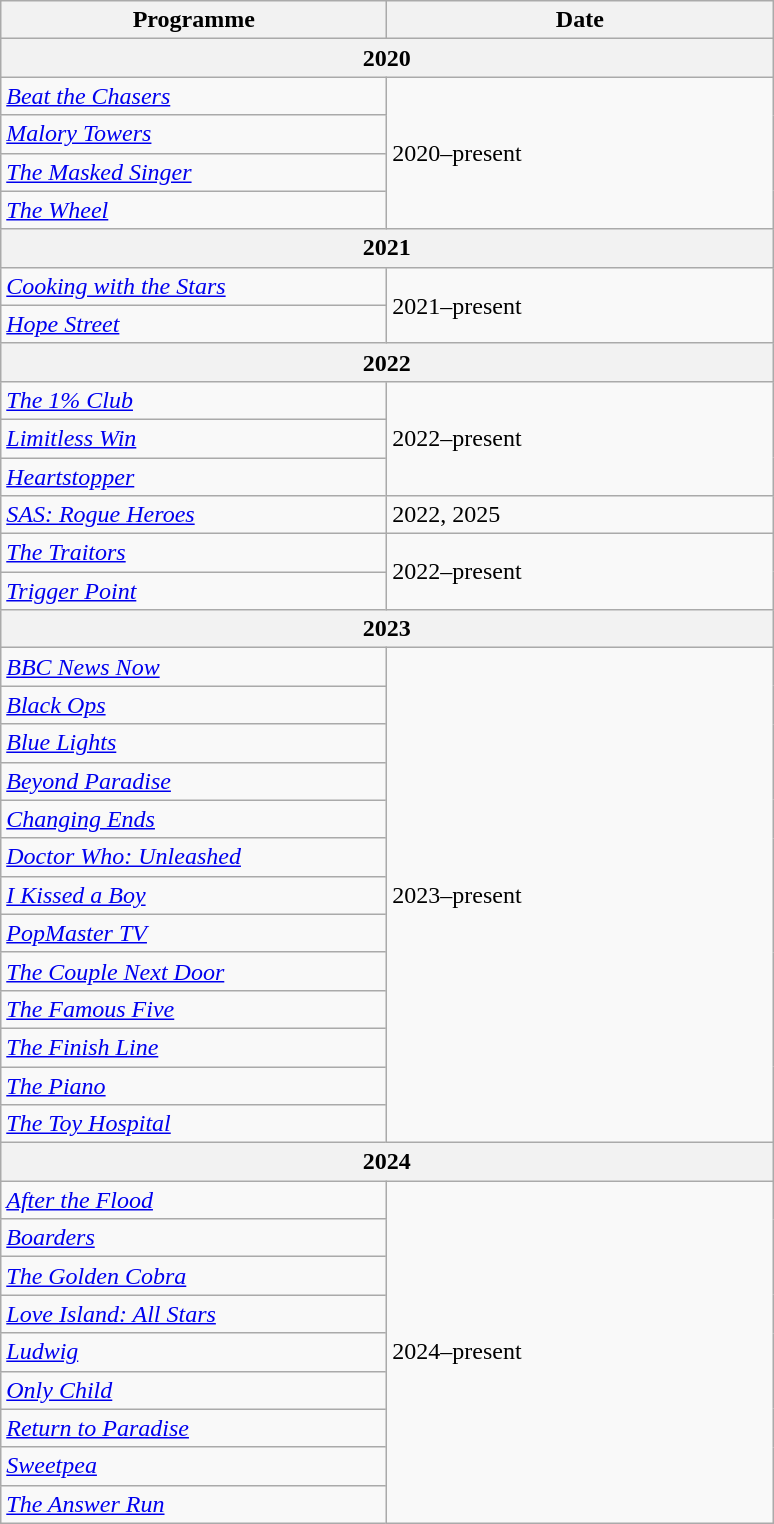<table class="wikitable">
<tr>
<th width=250>Programme</th>
<th width=250>Date</th>
</tr>
<tr>
<th colspan=2>2020</th>
</tr>
<tr>
<td><em><a href='#'>Beat the Chasers</a></em></td>
<td rowspan="4">2020–present</td>
</tr>
<tr>
<td><em><a href='#'>Malory Towers</a></em></td>
</tr>
<tr>
<td><em><a href='#'>The Masked Singer</a></em></td>
</tr>
<tr>
<td><em><a href='#'>The Wheel</a></em></td>
</tr>
<tr>
<th colspan=2>2021</th>
</tr>
<tr>
<td><em><a href='#'>Cooking with the Stars</a></em></td>
<td rowspan="2">2021–present</td>
</tr>
<tr>
<td><em><a href='#'>Hope Street</a></em></td>
</tr>
<tr>
<th colspan=2>2022</th>
</tr>
<tr>
<td><em><a href='#'>The 1% Club</a></em></td>
<td rowspan="3">2022–present</td>
</tr>
<tr>
<td><em><a href='#'>Limitless Win</a></em></td>
</tr>
<tr>
<td><em><a href='#'>Heartstopper</a></em></td>
</tr>
<tr>
<td><em><a href='#'>SAS: Rogue Heroes</a></em></td>
<td>2022, 2025</td>
</tr>
<tr>
<td><em><a href='#'>The Traitors</a></em></td>
<td rowspan="2">2022–present</td>
</tr>
<tr>
<td><em><a href='#'>Trigger Point</a></em></td>
</tr>
<tr>
<th colspan=2>2023</th>
</tr>
<tr>
<td><em><a href='#'>BBC News Now</a></em></td>
<td rowspan="13">2023–present</td>
</tr>
<tr>
<td><em><a href='#'>Black Ops</a></em></td>
</tr>
<tr>
<td><em><a href='#'>Blue Lights</a></em></td>
</tr>
<tr>
<td><em><a href='#'>Beyond Paradise</a></em></td>
</tr>
<tr>
<td><em><a href='#'>Changing Ends</a></em></td>
</tr>
<tr>
<td><em><a href='#'>Doctor Who: Unleashed</a></em></td>
</tr>
<tr>
<td><em><a href='#'>I Kissed a Boy</a></em></td>
</tr>
<tr>
<td><em><a href='#'>PopMaster TV</a></em></td>
</tr>
<tr>
<td><em><a href='#'>The Couple Next Door</a></em></td>
</tr>
<tr>
<td><em><a href='#'>The Famous Five</a></em></td>
</tr>
<tr>
<td><em><a href='#'>The Finish Line</a></em></td>
</tr>
<tr>
<td><em><a href='#'>The Piano</a></em></td>
</tr>
<tr>
<td><em><a href='#'>The Toy Hospital</a></em></td>
</tr>
<tr>
<th colspan=2>2024</th>
</tr>
<tr>
<td><em><a href='#'>After the Flood</a></em></td>
<td rowspan="9">2024–present</td>
</tr>
<tr>
<td><em><a href='#'>Boarders</a></em></td>
</tr>
<tr>
<td><em><a href='#'>The Golden Cobra</a></em></td>
</tr>
<tr>
<td><em><a href='#'>Love Island: All Stars</a></em></td>
</tr>
<tr>
<td><em><a href='#'>Ludwig</a></em></td>
</tr>
<tr>
<td><em><a href='#'> Only Child</a></em></td>
</tr>
<tr>
<td><em><a href='#'>Return to Paradise</a></em></td>
</tr>
<tr>
<td><em><a href='#'>Sweetpea</a></em></td>
</tr>
<tr>
<td><em><a href='#'>The Answer Run</a></em></td>
</tr>
</table>
